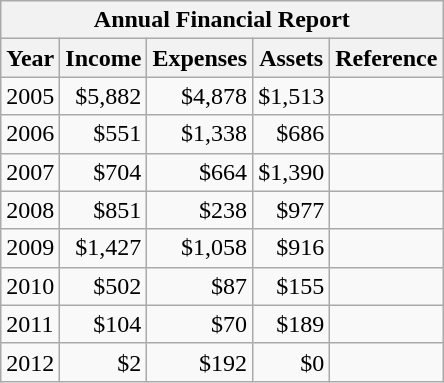<table class="wikitable" align="left">
<tr>
<th colspan="5">Annual Financial Report</th>
</tr>
<tr>
<th>Year</th>
<th>Income</th>
<th>Expenses</th>
<th>Assets</th>
<th>Reference</th>
</tr>
<tr>
<td>2005</td>
<td align=right>$5,882</td>
<td align=right>$4,878</td>
<td align=right>$1,513</td>
<td align=right></td>
</tr>
<tr>
<td>2006</td>
<td align=right>$551</td>
<td align=right>$1,338</td>
<td align=right>$686</td>
<td align=right></td>
</tr>
<tr>
<td>2007</td>
<td align=right>$704</td>
<td align=right>$664</td>
<td align=right>$1,390</td>
<td align=right></td>
</tr>
<tr>
<td>2008</td>
<td align=right>$851</td>
<td align=right>$238</td>
<td align=right>$977</td>
<td align=right></td>
</tr>
<tr>
<td>2009</td>
<td align=right>$1,427</td>
<td align=right>$1,058</td>
<td align=right>$916</td>
<td align=right></td>
</tr>
<tr>
<td>2010</td>
<td align=right>$502</td>
<td align=right>$87</td>
<td align=right>$155</td>
<td align=right></td>
</tr>
<tr>
<td>2011</td>
<td align=right>$104</td>
<td align=right>$70</td>
<td align=right>$189</td>
<td align=right></td>
</tr>
<tr>
<td>2012</td>
<td align=right>$2</td>
<td align=right>$192</td>
<td align=right>$0</td>
<td align=right></td>
</tr>
</table>
